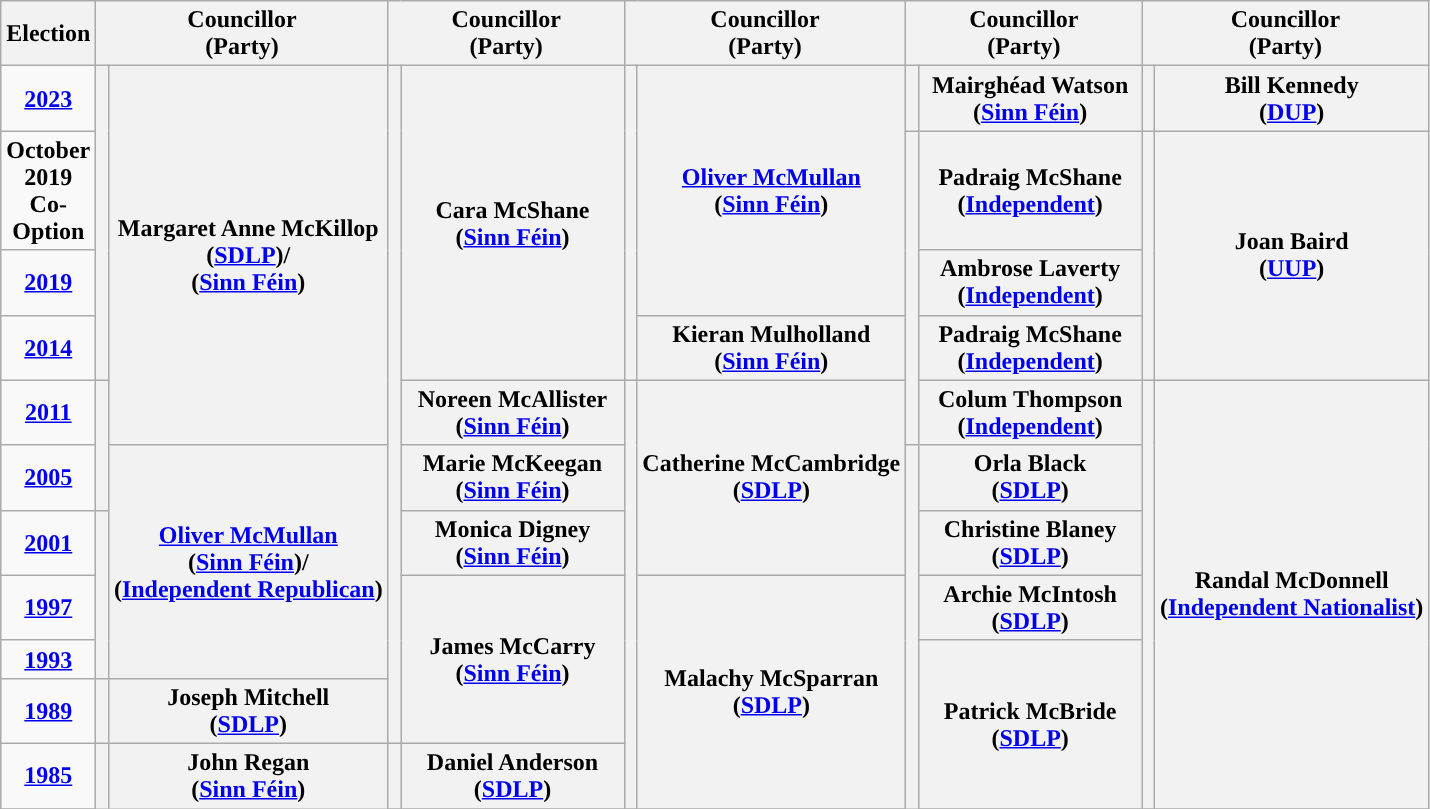<table class="wikitable" style="text-align:center">
<tr>
<th scope="col" width="50">Election</th>
<th scope="col" width="150" colspan = "2">Councillor<br> (Party)</th>
<th scope="col" width="150" colspan = "2">Councillor<br> (Party)</th>
<th scope="col" width="150" colspan = "2">Councillor<br> (Party)</th>
<th scope="col" width="150" colspan = "2">Councillor<br> (Party)</th>
<th scope="col" width="150" colspan = "2">Councillor<br> (Party)</th>
</tr>
<tr>
<td><strong><a href='#'>2023</a></strong></td>
<th rowspan="4" width="1" style="background-color: "></th>
<th rowspan = "5">Margaret Anne McKillop <br> (<a href='#'>SDLP</a>)/ <br> (<a href='#'>Sinn Féin</a>)</th>
<th rowspan="10" width="1" style="background-color: "></th>
<th rowspan = "4">Cara McShane <br> (<a href='#'>Sinn Féin</a>)</th>
<th rowspan="4" width="1" style="background-color: "></th>
<th rowspan = "3"><a href='#'>Oliver McMullan</a> <br> (<a href='#'>Sinn Féin</a>)</th>
<th rowspan="1" width="1" style="background-color: "></th>
<th rowspan = "1">Mairghéad Watson <br> (<a href='#'>Sinn Féin</a>)</th>
<th rowspan="1" width="1" style="background-color: "></th>
<th rowspan = "1">Bill Kennedy <br> (<a href='#'>DUP</a>)</th>
</tr>
<tr>
<td><strong>October 2019 Co-Option</strong></td>
<th rowspan="4" width="1" style="background-color: "></th>
<th rowspan = "1">Padraig McShane <br> (<a href='#'>Independent</a>)</th>
<th rowspan="3" width="1" style="background-color: "></th>
<th rowspan = "3">Joan Baird <br> (<a href='#'>UUP</a>)</th>
</tr>
<tr>
<td><strong><a href='#'>2019</a></strong></td>
<th rowspan = "1">Ambrose Laverty <br> (<a href='#'>Independent</a>)</th>
</tr>
<tr>
<td><strong><a href='#'>2014</a></strong></td>
<th rowspan = "1">Kieran Mulholland <br> (<a href='#'>Sinn Féin</a>)</th>
<th rowspan = "1">Padraig McShane <br> (<a href='#'>Independent</a>)</th>
</tr>
<tr>
<td><strong><a href='#'>2011</a></strong></td>
<th rowspan="2" width="1" style="background-color: "></th>
<th rowspan = "1">Noreen McAllister <br> (<a href='#'>Sinn Féin</a>)</th>
<th rowspan="7" width="1" style="background-color: "></th>
<th rowspan = "3">Catherine McCambridge <br> (<a href='#'>SDLP</a>)</th>
<th rowspan = "1">Colum Thompson <br> (<a href='#'>Independent</a>)</th>
<th rowspan="7" width="1" style="background-color: "></th>
<th rowspan = "7">Randal McDonnell <br> (<a href='#'>Independent Nationalist</a>)</th>
</tr>
<tr>
<td><strong><a href='#'>2005</a></strong></td>
<th rowspan = "4"><a href='#'>Oliver McMullan</a> <br> (<a href='#'>Sinn Féin</a>)/ <br> (<a href='#'>Independent Republican</a>)</th>
<th rowspan = "1">Marie McKeegan <br> (<a href='#'>Sinn Féin</a>)</th>
<th rowspan="7" width="1" style="background-color: "></th>
<th rowspan = "1">Orla Black <br> (<a href='#'>SDLP</a>)</th>
</tr>
<tr>
<td><strong><a href='#'>2001</a></strong></td>
<th rowspan="3" width="1" style="background-color: "></th>
<th rowspan = "1">Monica Digney <br> (<a href='#'>Sinn Féin</a>)</th>
<th rowspan = "1">Christine Blaney <br> (<a href='#'>SDLP</a>)</th>
</tr>
<tr>
<td><strong><a href='#'>1997</a></strong></td>
<th rowspan = "3">James McCarry <br> (<a href='#'>Sinn Féin</a>)</th>
<th rowspan = "4">Malachy McSparran <br> (<a href='#'>SDLP</a>)</th>
<th rowspan = "1">Archie McIntosh <br> (<a href='#'>SDLP</a>)</th>
</tr>
<tr>
<td><strong><a href='#'>1993</a></strong></td>
<th rowspan = "3">Patrick McBride <br> (<a href='#'>SDLP</a>)</th>
</tr>
<tr>
<td><strong><a href='#'>1989</a></strong></td>
<th rowspan="1" width="1" style="background-color: "></th>
<th rowspan = "1">Joseph Mitchell <br> (<a href='#'>SDLP</a>)</th>
</tr>
<tr>
<td><strong><a href='#'>1985</a></strong></td>
<th rowspan="3" width="1" style="background-color: "></th>
<th rowspan = "3">John Regan <br> (<a href='#'>Sinn Féin</a>)</th>
<th rowspan="1" width="1" style="background-color: "></th>
<th rowspan = "1">Daniel Anderson <br> (<a href='#'>SDLP</a>)</th>
</tr>
<tr>
</tr>
</table>
